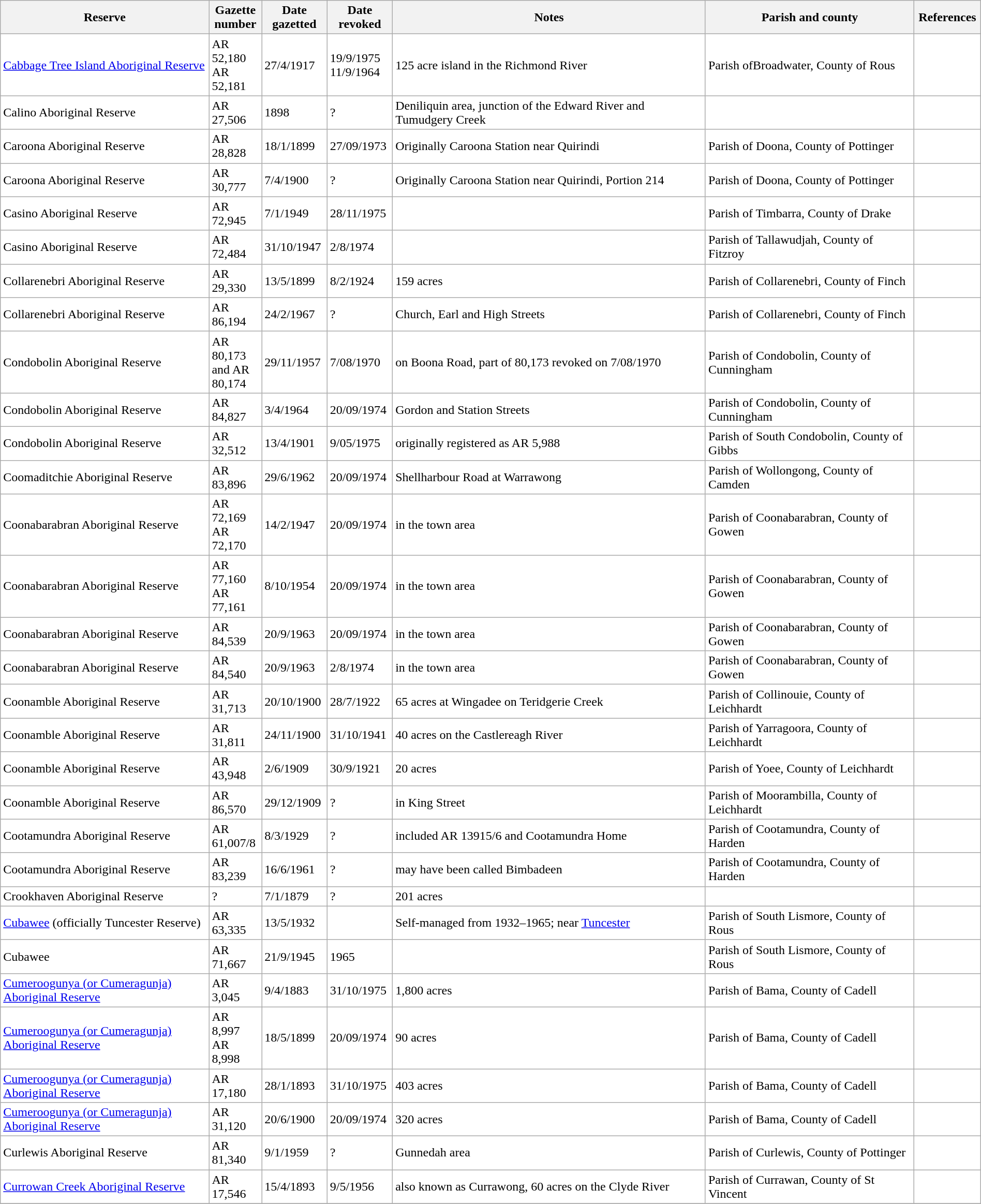<table class="wikitable" style="width:100%; background:#fff;">
<tr>
<th scope="col" style="width:20%;">Reserve</th>
<th scope="col" style="width:5%;">Gazette number</th>
<th scope="col" style="width:5%;">Date gazetted</th>
<th scope="col" style="width:5%;">Date revoked</th>
<th scope="col" class="unsortable" style="width: 30%">Notes</th>
<th scope="col" class="unsortable" style="width: 20%">Parish and county</th>
<th scope="col" class="unsortable" style="width: 5%">References</th>
</tr>
<tr>
<td><a href='#'>Cabbage Tree Island Aboriginal Reserve</a></td>
<td>AR 52,180<br>AR 52,181</td>
<td>27/4/1917</td>
<td>19/9/1975<br>11/9/1964</td>
<td>125 acre  island in the Richmond River</td>
<td>Parish ofBroadwater, County of Rous</td>
<td></td>
</tr>
<tr>
<td>Calino Aboriginal Reserve</td>
<td>AR 27,506</td>
<td>1898</td>
<td>?</td>
<td>Deniliquin area, junction of the Edward River and Tumudgery Creek</td>
<td></td>
<td></td>
</tr>
<tr>
<td>Caroona Aboriginal Reserve</td>
<td>AR 28,828</td>
<td>18/1/1899</td>
<td>27/09/1973</td>
<td>Originally Caroona Station near Quirindi</td>
<td>Parish of Doona, County of Pottinger</td>
<td></td>
</tr>
<tr>
<td>Caroona Aboriginal Reserve</td>
<td>AR 30,777</td>
<td>7/4/1900</td>
<td>?</td>
<td>Originally Caroona Station near Quirindi, Portion 214</td>
<td>Parish of Doona, County of Pottinger</td>
<td></td>
</tr>
<tr>
<td>Casino Aboriginal Reserve</td>
<td>AR 72,945</td>
<td>7/1/1949</td>
<td>28/11/1975</td>
<td></td>
<td>Parish of Timbarra, County of Drake</td>
<td></td>
</tr>
<tr>
<td>Casino Aboriginal Reserve</td>
<td>AR 72,484</td>
<td>31/10/1947</td>
<td>2/8/1974</td>
<td></td>
<td>Parish of Tallawudjah, County of Fitzroy</td>
<td></td>
</tr>
<tr>
<td>Collarenebri Aboriginal Reserve</td>
<td>AR 29,330</td>
<td>13/5/1899</td>
<td>8/2/1924</td>
<td>159 acres</td>
<td>Parish of Collarenebri, County of Finch</td>
<td></td>
</tr>
<tr>
<td>Collarenebri Aboriginal Reserve</td>
<td>AR 86,194</td>
<td>24/2/1967</td>
<td>?</td>
<td>Church, Earl and High Streets</td>
<td>Parish of Collarenebri, County of Finch</td>
<td></td>
</tr>
<tr>
<td>Condobolin Aboriginal Reserve</td>
<td>AR 80,173<br>and AR 80,174</td>
<td>29/11/1957</td>
<td>7/08/1970</td>
<td>on Boona Road, part of 80,173 revoked on 7/08/1970</td>
<td>Parish of Condobolin, County of Cunningham</td>
<td></td>
</tr>
<tr>
<td>Condobolin Aboriginal Reserve</td>
<td>AR 84,827</td>
<td>3/4/1964</td>
<td>20/09/1974</td>
<td>Gordon and Station Streets</td>
<td>Parish of Condobolin, County of Cunningham</td>
<td></td>
</tr>
<tr>
<td>Condobolin Aboriginal Reserve</td>
<td>AR 32,512</td>
<td>13/4/1901</td>
<td>9/05/1975</td>
<td>originally registered as AR 5,988</td>
<td>Parish of South Condobolin, County of Gibbs</td>
<td></td>
</tr>
<tr>
<td>Coomaditchie Aboriginal Reserve</td>
<td>AR 83,896</td>
<td>29/6/1962</td>
<td>20/09/1974</td>
<td>Shellharbour Road at Warrawong</td>
<td>Parish of Wollongong, County of Camden</td>
<td></td>
</tr>
<tr>
<td>Coonabarabran Aboriginal Reserve</td>
<td>AR 72,169<br>AR 72,170</td>
<td>14/2/1947</td>
<td>20/09/1974</td>
<td>in the town area</td>
<td>Parish of Coonabarabran, County of Gowen</td>
<td></td>
</tr>
<tr>
<td>Coonabarabran Aboriginal Reserve</td>
<td>AR 77,160<br>AR 77,161</td>
<td>8/10/1954</td>
<td>20/09/1974</td>
<td>in the town area</td>
<td>Parish of Coonabarabran, County of Gowen</td>
<td></td>
</tr>
<tr>
<td>Coonabarabran Aboriginal Reserve</td>
<td>AR 84,539</td>
<td>20/9/1963</td>
<td>20/09/1974</td>
<td>in the town area</td>
<td>Parish of Coonabarabran, County of Gowen</td>
<td></td>
</tr>
<tr>
<td>Coonabarabran Aboriginal Reserve</td>
<td>AR 84,540</td>
<td>20/9/1963</td>
<td>2/8/1974</td>
<td>in the town area</td>
<td>Parish of Coonabarabran, County of Gowen</td>
<td></td>
</tr>
<tr>
<td>Coonamble Aboriginal Reserve</td>
<td>AR 31,713</td>
<td>20/10/1900</td>
<td>28/7/1922</td>
<td>65 acres at Wingadee on Teridgerie Creek</td>
<td>Parish of Collinouie, County of Leichhardt</td>
<td></td>
</tr>
<tr>
<td>Coonamble Aboriginal Reserve</td>
<td>AR 31,811</td>
<td>24/11/1900</td>
<td>31/10/1941</td>
<td>40 acres on the Castlereagh River</td>
<td>Parish of Yarragoora, County of Leichhardt</td>
<td></td>
</tr>
<tr>
<td>Coonamble Aboriginal Reserve</td>
<td>AR 43,948</td>
<td>2/6/1909</td>
<td>30/9/1921</td>
<td>20 acres</td>
<td>Parish of Yoee, County of Leichhardt</td>
<td></td>
</tr>
<tr>
<td>Coonamble Aboriginal Reserve</td>
<td>AR 86,570</td>
<td>29/12/1909</td>
<td>?</td>
<td>in King Street</td>
<td>Parish of Moorambilla, County of Leichhardt</td>
<td></td>
</tr>
<tr>
<td>Cootamundra Aboriginal Reserve</td>
<td>AR 61,007/8</td>
<td>8/3/1929</td>
<td>?</td>
<td>included AR 13915/6 and Cootamundra Home</td>
<td>Parish of Cootamundra, County of Harden</td>
<td></td>
</tr>
<tr>
<td>Cootamundra Aboriginal Reserve</td>
<td>AR 83,239</td>
<td>16/6/1961</td>
<td>?</td>
<td>may have been called Bimbadeen</td>
<td>Parish of Cootamundra, County of Harden</td>
<td></td>
</tr>
<tr>
<td>Crookhaven Aboriginal Reserve</td>
<td>?</td>
<td>7/1/1879</td>
<td>?</td>
<td>201 acres</td>
<td></td>
<td></td>
</tr>
<tr>
<td><a href='#'>Cubawee</a> (officially Tuncester Reserve)</td>
<td>AR 63,335</td>
<td>13/5/1932</td>
<td></td>
<td>Self-managed from 1932–1965; near <a href='#'>Tuncester</a></td>
<td>Parish of South Lismore, County of Rous</td>
<td></td>
</tr>
<tr>
<td>Cubawee</td>
<td>AR 71,667</td>
<td>21/9/1945</td>
<td>1965</td>
<td></td>
<td>Parish of South Lismore, County of Rous</td>
<td></td>
</tr>
<tr>
<td><a href='#'>Cumeroogunya (or Cumeragunja) Aboriginal Reserve</a></td>
<td>AR 3,045</td>
<td>9/4/1883</td>
<td>31/10/1975</td>
<td>1,800 acres</td>
<td>Parish of Bama, County of Cadell</td>
<td></td>
</tr>
<tr>
<td><a href='#'>Cumeroogunya (or Cumeragunja) Aboriginal Reserve</a></td>
<td>AR 8,997 AR 8,998</td>
<td>18/5/1899</td>
<td>20/09/1974</td>
<td>90 acres</td>
<td>Parish of Bama, County of Cadell</td>
<td></td>
</tr>
<tr>
<td><a href='#'>Cumeroogunya (or Cumeragunja) Aboriginal Reserve</a></td>
<td>AR 17,180</td>
<td>28/1/1893</td>
<td>31/10/1975</td>
<td>403 acres</td>
<td>Parish of Bama, County of Cadell</td>
<td></td>
</tr>
<tr>
<td><a href='#'>Cumeroogunya (or Cumeragunja) Aboriginal Reserve</a></td>
<td>AR 31,120</td>
<td>20/6/1900</td>
<td>20/09/1974</td>
<td>320 acres</td>
<td>Parish of Bama, County of Cadell</td>
<td></td>
</tr>
<tr>
<td>Curlewis Aboriginal Reserve</td>
<td>AR 81,340</td>
<td>9/1/1959</td>
<td>?</td>
<td>Gunnedah area</td>
<td>Parish of Curlewis, County of Pottinger</td>
<td></td>
</tr>
<tr>
<td><a href='#'>Currowan Creek Aboriginal Reserve</a></td>
<td>AR 17,546</td>
<td>15/4/1893</td>
<td>9/5/1956</td>
<td>also known as Currawong, 60 acres on the Clyde River</td>
<td>Parish of Currawan, County of St Vincent</td>
<td></td>
</tr>
<tr>
</tr>
</table>
